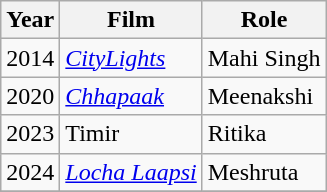<table class="wikitable sortable">
<tr>
<th>Year</th>
<th>Film</th>
<th>Role</th>
</tr>
<tr>
<td>2014</td>
<td><em> <a href='#'>CityLights</a></em></td>
<td>Mahi Singh</td>
</tr>
<tr>
<td>2020</td>
<td><em><a href='#'>Chhapaak</a></em></td>
<td>Meenakshi</td>
</tr>
<tr>
<td>2023</td>
<td>Timir</td>
<td>Ritika</td>
</tr>
<tr>
<td>2024</td>
<td><em><a href='#'>Locha Laapsi</a></em></td>
<td>Meshruta</td>
</tr>
<tr>
</tr>
</table>
